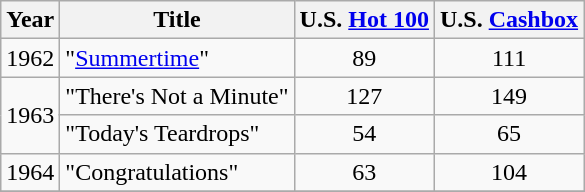<table class="wikitable">
<tr>
<th>Year</th>
<th>Title</th>
<th>U.S. <a href='#'>Hot 100</a></th>
<th>U.S. <a href='#'>Cashbox</a></th>
</tr>
<tr>
<td>1962</td>
<td>"<a href='#'>Summertime</a>"</td>
<td align="center">89</td>
<td align="center">111</td>
</tr>
<tr>
<td rowspan="2">1963</td>
<td>"There's Not a Minute"</td>
<td align="center">127</td>
<td align="center">149</td>
</tr>
<tr>
<td>"Today's Teardrops"</td>
<td align="center">54</td>
<td align="center">65</td>
</tr>
<tr>
<td>1964</td>
<td>"Congratulations"</td>
<td align="center">63</td>
<td align="center">104</td>
</tr>
<tr>
</tr>
</table>
